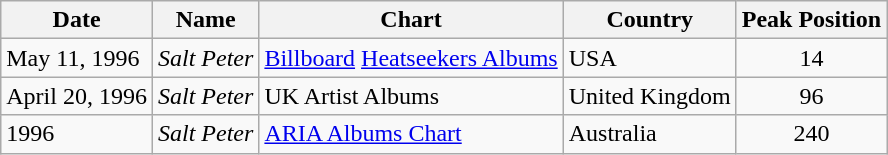<table class="wikitable">
<tr>
<th>Date</th>
<th>Name</th>
<th>Chart</th>
<th>Country</th>
<th>Peak Position</th>
</tr>
<tr>
<td>May 11, 1996</td>
<td><em>Salt Peter</em></td>
<td><a href='#'>Billboard</a> <a href='#'>Heatseekers Albums</a></td>
<td>USA</td>
<td align="center">14</td>
</tr>
<tr>
<td>April 20, 1996</td>
<td><em>Salt Peter</em></td>
<td>UK Artist Albums</td>
<td>United Kingdom</td>
<td align="center">96</td>
</tr>
<tr>
<td>1996</td>
<td><em>Salt Peter</em></td>
<td><a href='#'>ARIA Albums Chart</a></td>
<td>Australia</td>
<td align="center">240</td>
</tr>
</table>
